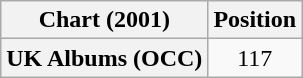<table class="wikitable plainrowheaders">
<tr>
<th>Chart (2001)</th>
<th>Position</th>
</tr>
<tr>
<th scope="row">UK Albums (OCC)</th>
<td style="text-align:center;">117</td>
</tr>
</table>
